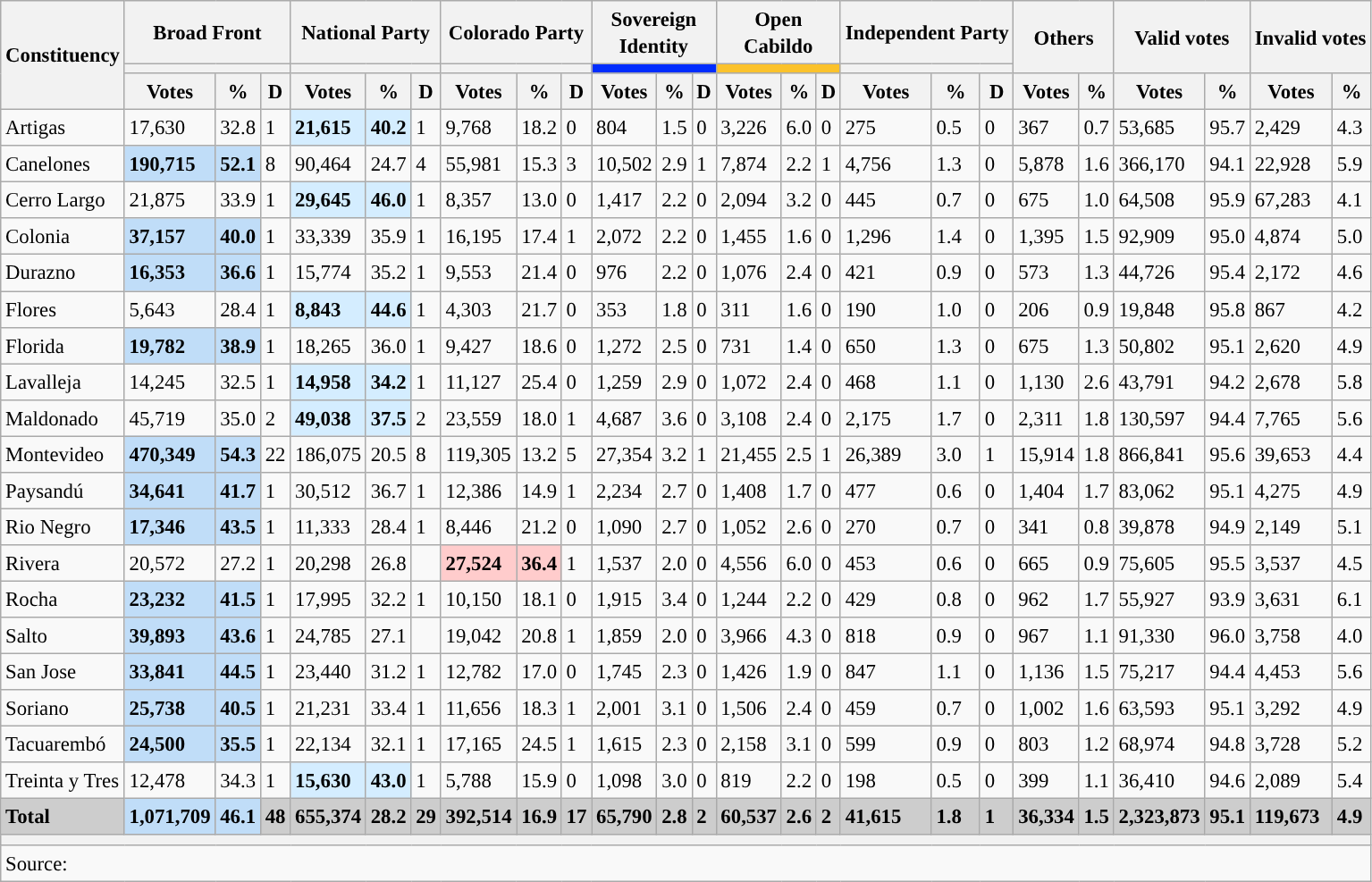<table class="wikitable sortable collapsible collapsed tpl-blanktable" style="text-align:left; font-size:95%; line-height:20px;">
<tr>
<th rowspan="3">Constituency</th>
<th colspan="3" width="30px" class="unsortable">Broad Front</th>
<th colspan="3" width="30px" class="unsortable">National Party</th>
<th colspan="3" width="30px" class="unsortable">Colorado Party</th>
<th colspan="3" width="30px" class="unsortable">Sovereign Identity</th>
<th colspan="3" width="30px" class="unsortable">Open Cabildo</th>
<th colspan="3">Independent Party</th>
<th colspan="2" rowspan="2">Others</th>
<th colspan="2" rowspan="2">Valid votes</th>
<th colspan="2" rowspan="2">Invalid votes</th>
</tr>
<tr>
<th colspan="3" style="background:"></th>
<th colspan="3" style="background:"></th>
<th colspan="3" style="background:"></th>
<th colspan="3" style="background:#002cfe"></th>
<th colspan="3" style="background:#FBC22B"></th>
<th colspan="3" style="background:"></th>
</tr>
<tr>
<th data-sort-type="number">Votes</th>
<th data-sort-type="number">%</th>
<th>D</th>
<th data-sort-type="number">Votes</th>
<th data-sort-type="number">%</th>
<th>D</th>
<th data-sort-type="number">Votes</th>
<th data-sort-type="number">%</th>
<th>D</th>
<th>Votes</th>
<th>%</th>
<th>D</th>
<th data-sort-type="number">Votes</th>
<th data-sort-type="number">%</th>
<th>D</th>
<th>Votes</th>
<th>%</th>
<th>D</th>
<th>Votes</th>
<th>%</th>
<th>Votes</th>
<th>%</th>
<th>Votes</th>
<th>%</th>
</tr>
<tr>
<td align="left">Artigas</td>
<td>17,630</td>
<td>32.8</td>
<td>1</td>
<td style="background:#D4EDFF;"><strong>21,615</strong></td>
<td style="background:#D4EDFF;"><strong>40.2</strong></td>
<td>1</td>
<td>9,768</td>
<td>18.2</td>
<td>0</td>
<td>804</td>
<td>1.5</td>
<td>0</td>
<td>3,226</td>
<td>6.0</td>
<td>0</td>
<td>275</td>
<td>0.5</td>
<td>0</td>
<td>367</td>
<td>0.7</td>
<td>53,685</td>
<td>95.7</td>
<td>2,429</td>
<td>4.3</td>
</tr>
<tr>
<td align="left">Canelones</td>
<td style="background:#C0DDF8;"><strong>190,715</strong></td>
<td style="background:#C0DDF8;"><strong>52.1</strong></td>
<td>8</td>
<td>90,464</td>
<td>24.7</td>
<td>4</td>
<td>55,981</td>
<td>15.3</td>
<td>3</td>
<td>10,502</td>
<td>2.9</td>
<td>1</td>
<td>7,874</td>
<td>2.2</td>
<td>1</td>
<td>4,756</td>
<td>1.3</td>
<td>0</td>
<td>5,878</td>
<td>1.6</td>
<td>366,170</td>
<td>94.1</td>
<td>22,928</td>
<td>5.9</td>
</tr>
<tr>
<td align="left">Cerro Largo</td>
<td>21,875</td>
<td>33.9</td>
<td>1</td>
<td style="background:#D4EDFF;"><strong>29,645</strong></td>
<td style="background:#D4EDFF;"><strong>46.0</strong></td>
<td>1</td>
<td>8,357</td>
<td>13.0</td>
<td>0</td>
<td>1,417</td>
<td>2.2</td>
<td>0</td>
<td>2,094</td>
<td>3.2</td>
<td>0</td>
<td>445</td>
<td>0.7</td>
<td>0</td>
<td>675</td>
<td>1.0</td>
<td>64,508</td>
<td>95.9</td>
<td>67,283</td>
<td>4.1</td>
</tr>
<tr>
<td align="left">Colonia</td>
<td style="background:#C0DDF8;"><strong>37,157</strong></td>
<td style="background:#C0DDF8;"><strong>40.0</strong></td>
<td>1</td>
<td>33,339</td>
<td>35.9</td>
<td>1</td>
<td>16,195</td>
<td>17.4</td>
<td>1</td>
<td>2,072</td>
<td>2.2</td>
<td>0</td>
<td>1,455</td>
<td>1.6</td>
<td>0</td>
<td>1,296</td>
<td>1.4</td>
<td>0</td>
<td>1,395</td>
<td>1.5</td>
<td>92,909</td>
<td>95.0</td>
<td>4,874</td>
<td>5.0</td>
</tr>
<tr>
<td align="left">Durazno</td>
<td style="background:#C0DDF8;"><strong>16,353</strong></td>
<td style="background:#C0DDF8;"><strong>36.6</strong></td>
<td>1</td>
<td>15,774</td>
<td>35.2</td>
<td>1</td>
<td>9,553</td>
<td>21.4</td>
<td>0</td>
<td>976</td>
<td>2.2</td>
<td>0</td>
<td>1,076</td>
<td>2.4</td>
<td>0</td>
<td>421</td>
<td>0.9</td>
<td>0</td>
<td>573</td>
<td>1.3</td>
<td>44,726</td>
<td>95.4</td>
<td>2,172</td>
<td>4.6</td>
</tr>
<tr>
<td align="left">Flores</td>
<td>5,643</td>
<td>28.4</td>
<td>1</td>
<td style="background:#D4EDFF;"><strong>8,843</strong></td>
<td style="background:#D4EDFF;"><strong>44.6</strong></td>
<td>1</td>
<td>4,303</td>
<td>21.7</td>
<td>0</td>
<td>353</td>
<td>1.8</td>
<td>0</td>
<td>311</td>
<td>1.6</td>
<td>0</td>
<td>190</td>
<td>1.0</td>
<td>0</td>
<td>206</td>
<td>0.9</td>
<td>19,848</td>
<td>95.8</td>
<td>867</td>
<td>4.2</td>
</tr>
<tr>
<td align="left">Florida</td>
<td style="background:#C0DDF8;"><strong>19,782</strong></td>
<td style="background:#C0DDF8;"><strong>38.9</strong></td>
<td>1</td>
<td>18,265</td>
<td>36.0</td>
<td>1</td>
<td>9,427</td>
<td>18.6</td>
<td>0</td>
<td>1,272</td>
<td>2.5</td>
<td>0</td>
<td>731</td>
<td>1.4</td>
<td>0</td>
<td>650</td>
<td>1.3</td>
<td>0</td>
<td>675</td>
<td>1.3</td>
<td>50,802</td>
<td>95.1</td>
<td>2,620</td>
<td>4.9</td>
</tr>
<tr>
<td align="left">Lavalleja</td>
<td>14,245</td>
<td>32.5</td>
<td>1</td>
<td style="background:#D4EDFF;"><strong>14,958</strong></td>
<td style="background:#D4EDFF;"><strong>34.2</strong></td>
<td>1</td>
<td>11,127</td>
<td>25.4</td>
<td>0</td>
<td>1,259</td>
<td>2.9</td>
<td>0</td>
<td>1,072</td>
<td>2.4</td>
<td>0</td>
<td>468</td>
<td>1.1</td>
<td>0</td>
<td>1,130</td>
<td>2.6</td>
<td>43,791</td>
<td>94.2</td>
<td>2,678</td>
<td>5.8</td>
</tr>
<tr>
<td align="left">Maldonado</td>
<td>45,719</td>
<td>35.0</td>
<td>2</td>
<td style="background:#D4EDFF;"><strong>49,038</strong></td>
<td style="background:#D4EDFF;"><strong>37.5</strong></td>
<td>2</td>
<td>23,559</td>
<td>18.0</td>
<td>1</td>
<td>4,687</td>
<td>3.6</td>
<td>0</td>
<td>3,108</td>
<td>2.4</td>
<td>0</td>
<td>2,175</td>
<td>1.7</td>
<td>0</td>
<td>2,311</td>
<td>1.8</td>
<td>130,597</td>
<td>94.4</td>
<td>7,765</td>
<td>5.6</td>
</tr>
<tr>
<td align="left">Montevideo</td>
<td style="background:#C0DDF8;"><strong>470,349</strong></td>
<td style="background:#C0DDF8;"><strong>54.3</strong></td>
<td>22</td>
<td>186,075</td>
<td>20.5</td>
<td>8</td>
<td>119,305</td>
<td>13.2</td>
<td>5</td>
<td>27,354</td>
<td>3.2</td>
<td>1</td>
<td>21,455</td>
<td>2.5</td>
<td>1</td>
<td>26,389</td>
<td>3.0</td>
<td>1</td>
<td>15,914</td>
<td>1.8</td>
<td>866,841</td>
<td>95.6</td>
<td>39,653</td>
<td>4.4</td>
</tr>
<tr>
<td align="left">Paysandú</td>
<td style="background:#C0DDF8;"><strong>34,641</strong></td>
<td style="background:#C0DDF8;"><strong>41.7</strong></td>
<td>1</td>
<td>30,512</td>
<td>36.7</td>
<td>1</td>
<td>12,386</td>
<td>14.9</td>
<td>1</td>
<td>2,234</td>
<td>2.7</td>
<td>0</td>
<td>1,408</td>
<td>1.7</td>
<td>0</td>
<td>477</td>
<td>0.6</td>
<td>0</td>
<td>1,404</td>
<td>1.7</td>
<td>83,062</td>
<td>95.1</td>
<td>4,275</td>
<td>4.9</td>
</tr>
<tr>
<td align="left">Rio Negro</td>
<td style="background:#C0DDF8;"><strong>17,346</strong></td>
<td style="background:#C0DDF8;"><strong>43.5</strong></td>
<td>1</td>
<td>11,333</td>
<td>28.4</td>
<td>1</td>
<td>8,446</td>
<td>21.2</td>
<td>0</td>
<td>1,090</td>
<td>2.7</td>
<td>0</td>
<td>1,052</td>
<td>2.6</td>
<td>0</td>
<td>270</td>
<td>0.7</td>
<td>0</td>
<td>341</td>
<td>0.8</td>
<td>39,878</td>
<td>94.9</td>
<td>2,149</td>
<td>5.1</td>
</tr>
<tr>
<td align="left">Rivera</td>
<td>20,572</td>
<td>27.2</td>
<td>1</td>
<td>20,298</td>
<td>26.8</td>
<td></td>
<td style="background:#FFCCCC;"><strong>27,524</strong></td>
<td style="background:#FFCCCC;"><strong>36.4</strong></td>
<td>1</td>
<td>1,537</td>
<td>2.0</td>
<td>0</td>
<td>4,556</td>
<td>6.0</td>
<td>0</td>
<td>453</td>
<td>0.6</td>
<td>0</td>
<td>665</td>
<td>0.9</td>
<td>75,605</td>
<td>95.5</td>
<td>3,537</td>
<td>4.5</td>
</tr>
<tr>
<td align="left">Rocha</td>
<td style="background:#C0DDF8;"><strong>23,232</strong></td>
<td style="background:#C0DDF8;"><strong>41.5</strong></td>
<td>1</td>
<td>17,995</td>
<td>32.2</td>
<td>1</td>
<td>10,150</td>
<td>18.1</td>
<td>0</td>
<td>1,915</td>
<td>3.4</td>
<td>0</td>
<td>1,244</td>
<td>2.2</td>
<td>0</td>
<td>429</td>
<td>0.8</td>
<td>0</td>
<td>962</td>
<td>1.7</td>
<td>55,927</td>
<td>93.9</td>
<td>3,631</td>
<td>6.1</td>
</tr>
<tr>
<td align="left">Salto</td>
<td style="background:#C0DDF8;"><strong>39,893</strong></td>
<td style="background:#C0DDF8;"><strong>43.6</strong></td>
<td>1</td>
<td>24,785</td>
<td>27.1</td>
<td></td>
<td>19,042</td>
<td>20.8</td>
<td>1</td>
<td>1,859</td>
<td>2.0</td>
<td>0</td>
<td>3,966</td>
<td>4.3</td>
<td>0</td>
<td>818</td>
<td>0.9</td>
<td>0</td>
<td>967</td>
<td>1.1</td>
<td>91,330</td>
<td>96.0</td>
<td>3,758</td>
<td>4.0</td>
</tr>
<tr>
<td align="left">San Jose</td>
<td style="background:#C0DDF8;"><strong>33,841</strong></td>
<td style="background:#C0DDF8;"><strong>44.5</strong></td>
<td>1</td>
<td>23,440</td>
<td>31.2</td>
<td>1</td>
<td>12,782</td>
<td>17.0</td>
<td>0</td>
<td>1,745</td>
<td>2.3</td>
<td>0</td>
<td>1,426</td>
<td>1.9</td>
<td>0</td>
<td>847</td>
<td>1.1</td>
<td>0</td>
<td>1,136</td>
<td>1.5</td>
<td>75,217</td>
<td>94.4</td>
<td>4,453</td>
<td>5.6</td>
</tr>
<tr>
<td align="left">Soriano</td>
<td style="background:#C0DDF8;"><strong>25,738</strong></td>
<td style="background:#C0DDF8;"><strong>40.5</strong></td>
<td>1</td>
<td>21,231</td>
<td>33.4</td>
<td>1</td>
<td>11,656</td>
<td>18.3</td>
<td>1</td>
<td>2,001</td>
<td>3.1</td>
<td>0</td>
<td>1,506</td>
<td>2.4</td>
<td>0</td>
<td>459</td>
<td>0.7</td>
<td>0</td>
<td>1,002</td>
<td>1.6</td>
<td>63,593</td>
<td>95.1</td>
<td>3,292</td>
<td>4.9</td>
</tr>
<tr>
<td align="left">Tacuarembó</td>
<td style="background:#C0DDF8;"><strong>24,500</strong></td>
<td style="background:#C0DDF8;"><strong>35.5</strong></td>
<td>1</td>
<td>22,134</td>
<td>32.1</td>
<td>1</td>
<td>17,165</td>
<td>24.5</td>
<td>1</td>
<td>1,615</td>
<td>2.3</td>
<td>0</td>
<td>2,158</td>
<td>3.1</td>
<td>0</td>
<td>599</td>
<td>0.9</td>
<td>0</td>
<td>803</td>
<td>1.2</td>
<td>68,974</td>
<td>94.8</td>
<td>3,728</td>
<td>5.2</td>
</tr>
<tr>
<td align="left">Treinta y Tres</td>
<td>12,478</td>
<td>34.3</td>
<td>1</td>
<td style="background:#D4EDFF;"><strong>15,630</strong></td>
<td style="background:#D4EDFF;"><strong>43.0</strong></td>
<td>1</td>
<td>5,788</td>
<td>15.9</td>
<td>0</td>
<td>1,098</td>
<td>3.0</td>
<td>0</td>
<td>819</td>
<td>2.2</td>
<td>0</td>
<td>198</td>
<td>0.5</td>
<td>0</td>
<td>399</td>
<td>1.1</td>
<td>36,410</td>
<td>94.6</td>
<td>2,089</td>
<td>5.4</td>
</tr>
<tr style="background:#CDCDCD;">
<td align="left"><strong>Total</strong></td>
<td style="background:#C0DDF8;"><strong>1,071,709</strong></td>
<td style="background:#C0DDF8;"><strong>46.1</strong></td>
<td><strong>48</strong></td>
<td><strong>655,374</strong></td>
<td><strong>28.2</strong></td>
<td><strong>29</strong></td>
<td><strong>392,514</strong></td>
<td><strong>16.9</strong></td>
<td><strong>17</strong></td>
<td><strong>65,790</strong></td>
<td><strong>2.8</strong></td>
<td><strong>2</strong></td>
<td><strong>60,537</strong></td>
<td><strong>2.6</strong></td>
<td><strong>2</strong></td>
<td><strong>41,615</strong></td>
<td><strong>1.8</strong></td>
<td><strong>1</strong></td>
<td><strong>36,334</strong></td>
<td><strong>1.5</strong></td>
<td><strong>2,323,873</strong></td>
<td><strong>95.1</strong></td>
<td><strong>119,673</strong></td>
<td><strong>4.9</strong></td>
</tr>
<tr>
<th colspan="25"></th>
</tr>
<tr>
<th colspan="25" style="text-align:left; font-weight:normal; background:#F9F9F9">Source: </th>
</tr>
</table>
